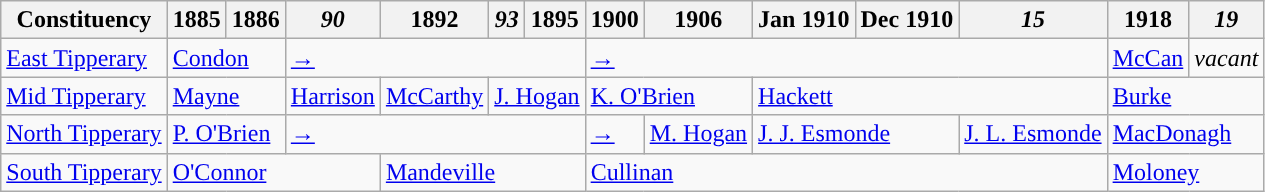<table class="wikitable">
<tr>
<th>Constituency</th>
<th>1885</th>
<th>1886</th>
<th><em>90</em></th>
<th>1892</th>
<th><em>93</em></th>
<th>1895</th>
<th>1900</th>
<th>1906</th>
<th>Jan 1910</th>
<th>Dec 1910</th>
<th><em>15</em></th>
<th>1918</th>
<th><em>19</em></th>
</tr>
<tr>
<td><a href='#'>East Tipperary</a></td>
<td colspan="2"><a href='#'>Condon</a></td>
<td colspan="4"><a href='#'>→</a></td>
<td colspan="5"><a href='#'>→</a></td>
<td><a href='#'>McCan</a></td>
<td><em>vacant</em></td>
</tr>
<tr>
<td><a href='#'>Mid Tipperary</a></td>
<td colspan="2"><a href='#'>Mayne</a></td>
<td><a href='#'>Harrison</a></td>
<td><a href='#'>McCarthy</a></td>
<td colspan="2"><a href='#'>J. Hogan</a></td>
<td colspan="2"><a href='#'>K. O'Brien</a></td>
<td colspan="3"><a href='#'>Hackett</a></td>
<td colspan="2"><a href='#'>Burke</a></td>
</tr>
<tr>
<td><a href='#'>North Tipperary</a></td>
<td colspan="2"><a href='#'>P. O'Brien</a></td>
<td colspan="4"><a href='#'>→</a></td>
<td><a href='#'>→</a></td>
<td><a href='#'>M. Hogan</a></td>
<td colspan="2"><a href='#'>J. J. Esmonde</a></td>
<td><a href='#'>J. L. Esmonde</a></td>
<td colspan="2"><a href='#'>MacDonagh</a></td>
</tr>
<tr>
<td><a href='#'>South Tipperary</a></td>
<td colspan="3"><a href='#'>O'Connor</a></td>
<td colspan="3"><a href='#'>Mandeville</a></td>
<td colspan="5"><a href='#'>Cullinan</a></td>
<td colspan="2"><a href='#'>Moloney</a></td>
</tr>
</table>
